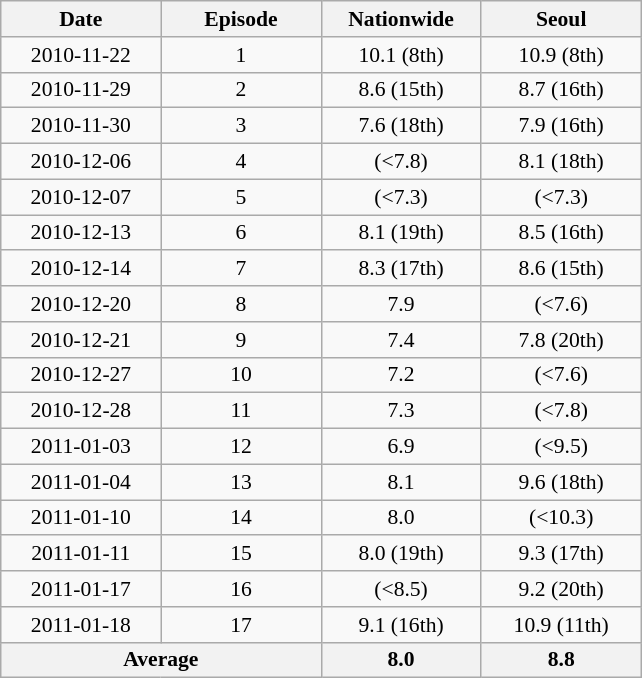<table class="wikitable" style="font-size: 90%;">
<tr>
<th width=100>Date</th>
<th width=100>Episode</th>
<th width=100>Nationwide</th>
<th width=100>Seoul</th>
</tr>
<tr align="center">
<td>2010-11-22</td>
<td>1</td>
<td>10.1 (8th)</td>
<td>10.9 (8th)</td>
</tr>
<tr align="center">
<td>2010-11-29</td>
<td>2</td>
<td>8.6 (15th)</td>
<td>8.7 (16th)</td>
</tr>
<tr align="center">
<td>2010-11-30</td>
<td>3</td>
<td>7.6 (18th)</td>
<td>7.9 (16th)</td>
</tr>
<tr align="center">
<td>2010-12-06</td>
<td>4</td>
<td>(<7.8)</td>
<td>8.1 (18th)</td>
</tr>
<tr align="center">
<td>2010-12-07</td>
<td>5</td>
<td>(<7.3)</td>
<td>(<7.3)</td>
</tr>
<tr align="center">
<td>2010-12-13</td>
<td>6</td>
<td>8.1 (19th)</td>
<td>8.5 (16th)</td>
</tr>
<tr align="center">
<td>2010-12-14</td>
<td>7</td>
<td>8.3 (17th)</td>
<td>8.6 (15th)</td>
</tr>
<tr align="center">
<td>2010-12-20</td>
<td>8</td>
<td>7.9</td>
<td>(<7.6)</td>
</tr>
<tr align="center">
<td>2010-12-21</td>
<td>9</td>
<td>7.4</td>
<td>7.8 (20th)</td>
</tr>
<tr align="center">
<td>2010-12-27</td>
<td>10</td>
<td>7.2</td>
<td>(<7.6)</td>
</tr>
<tr align="center">
<td>2010-12-28</td>
<td>11</td>
<td>7.3</td>
<td>(<7.8)</td>
</tr>
<tr align="center">
<td>2011-01-03</td>
<td>12</td>
<td>6.9</td>
<td>(<9.5)</td>
</tr>
<tr align="center">
<td>2011-01-04</td>
<td>13</td>
<td>8.1</td>
<td>9.6 (18th)</td>
</tr>
<tr align="center">
<td>2011-01-10</td>
<td>14</td>
<td>8.0</td>
<td>(<10.3)</td>
</tr>
<tr align="center">
<td>2011-01-11</td>
<td>15</td>
<td>8.0 (19th)</td>
<td>9.3 (17th)</td>
</tr>
<tr align="center">
<td>2011-01-17</td>
<td>16</td>
<td>(<8.5)</td>
<td>9.2 (20th)</td>
</tr>
<tr align="center">
<td>2011-01-18</td>
<td>17</td>
<td>9.1 (16th)</td>
<td>10.9 (11th)</td>
</tr>
<tr align="center">
<th colspan=2>Average</th>
<th>8.0</th>
<th>8.8</th>
</tr>
</table>
